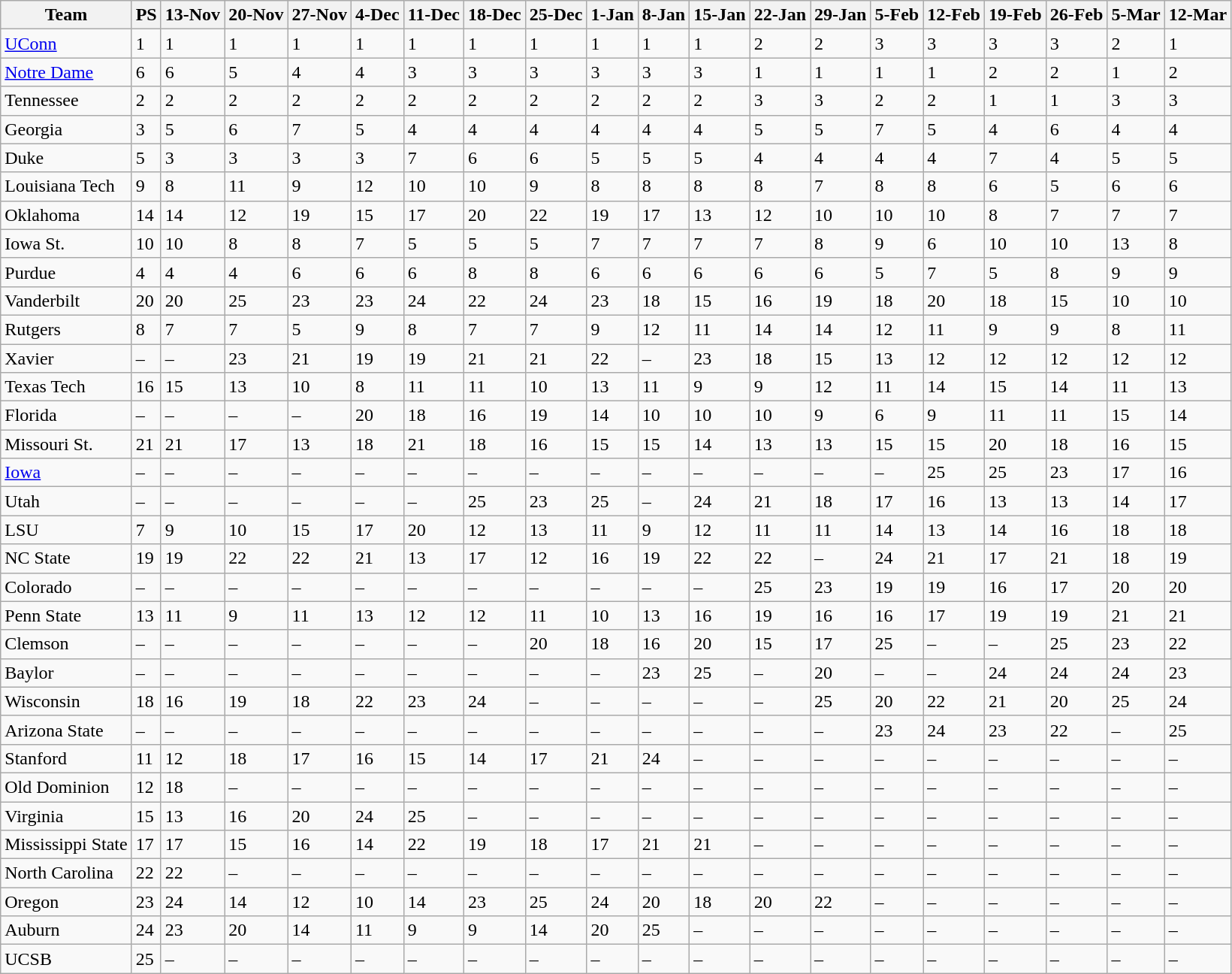<table class="wikitable sortable">
<tr>
<th>Team</th>
<th>PS</th>
<th>13-Nov</th>
<th>20-Nov</th>
<th>27-Nov</th>
<th>4-Dec</th>
<th>11-Dec</th>
<th>18-Dec</th>
<th>25-Dec</th>
<th>1-Jan</th>
<th>8-Jan</th>
<th>15-Jan</th>
<th>22-Jan</th>
<th>29-Jan</th>
<th>5-Feb</th>
<th>12-Feb</th>
<th>19-Feb</th>
<th>26-Feb</th>
<th>5-Mar</th>
<th>12-Mar</th>
</tr>
<tr>
<td><a href='#'>UConn</a></td>
<td>1</td>
<td>1</td>
<td>1</td>
<td>1</td>
<td>1</td>
<td>1</td>
<td>1</td>
<td>1</td>
<td>1</td>
<td>1</td>
<td>1</td>
<td>2</td>
<td>2</td>
<td>3</td>
<td>3</td>
<td>3</td>
<td>3</td>
<td>2</td>
<td>1</td>
</tr>
<tr>
<td><a href='#'>Notre Dame</a></td>
<td>6</td>
<td>6</td>
<td>5</td>
<td>4</td>
<td>4</td>
<td>3</td>
<td>3</td>
<td>3</td>
<td>3</td>
<td>3</td>
<td>3</td>
<td>1</td>
<td>1</td>
<td>1</td>
<td>1</td>
<td>2</td>
<td>2</td>
<td>1</td>
<td>2</td>
</tr>
<tr>
<td>Tennessee</td>
<td>2</td>
<td>2</td>
<td>2</td>
<td>2</td>
<td>2</td>
<td>2</td>
<td>2</td>
<td>2</td>
<td>2</td>
<td>2</td>
<td>2</td>
<td>3</td>
<td>3</td>
<td>2</td>
<td>2</td>
<td>1</td>
<td>1</td>
<td>3</td>
<td>3</td>
</tr>
<tr>
<td>Georgia</td>
<td>3</td>
<td>5</td>
<td>6</td>
<td>7</td>
<td>5</td>
<td>4</td>
<td>4</td>
<td>4</td>
<td>4</td>
<td>4</td>
<td>4</td>
<td>5</td>
<td>5</td>
<td>7</td>
<td>5</td>
<td>4</td>
<td>6</td>
<td>4</td>
<td>4</td>
</tr>
<tr>
<td>Duke</td>
<td>5</td>
<td>3</td>
<td>3</td>
<td>3</td>
<td>3</td>
<td>7</td>
<td>6</td>
<td>6</td>
<td>5</td>
<td>5</td>
<td>5</td>
<td>4</td>
<td>4</td>
<td>4</td>
<td>4</td>
<td>7</td>
<td>4</td>
<td>5</td>
<td>5</td>
</tr>
<tr>
<td>Louisiana Tech</td>
<td>9</td>
<td>8</td>
<td>11</td>
<td>9</td>
<td>12</td>
<td>10</td>
<td>10</td>
<td>9</td>
<td>8</td>
<td>8</td>
<td>8</td>
<td>8</td>
<td>7</td>
<td>8</td>
<td>8</td>
<td>6</td>
<td>5</td>
<td>6</td>
<td>6</td>
</tr>
<tr>
<td>Oklahoma</td>
<td>14</td>
<td>14</td>
<td>12</td>
<td>19</td>
<td>15</td>
<td>17</td>
<td>20</td>
<td>22</td>
<td>19</td>
<td>17</td>
<td>13</td>
<td>12</td>
<td>10</td>
<td>10</td>
<td>10</td>
<td>8</td>
<td>7</td>
<td>7</td>
<td>7</td>
</tr>
<tr>
<td>Iowa St.</td>
<td>10</td>
<td>10</td>
<td>8</td>
<td>8</td>
<td>7</td>
<td>5</td>
<td>5</td>
<td>5</td>
<td>7</td>
<td>7</td>
<td>7</td>
<td>7</td>
<td>8</td>
<td>9</td>
<td>6</td>
<td>10</td>
<td>10</td>
<td>13</td>
<td>8</td>
</tr>
<tr>
<td>Purdue</td>
<td>4</td>
<td>4</td>
<td>4</td>
<td>6</td>
<td>6</td>
<td>6</td>
<td>8</td>
<td>8</td>
<td>6</td>
<td>6</td>
<td>6</td>
<td>6</td>
<td>6</td>
<td>5</td>
<td>7</td>
<td>5</td>
<td>8</td>
<td>9</td>
<td>9</td>
</tr>
<tr>
<td>Vanderbilt</td>
<td>20</td>
<td>20</td>
<td>25</td>
<td>23</td>
<td>23</td>
<td>24</td>
<td>22</td>
<td>24</td>
<td>23</td>
<td>18</td>
<td>15</td>
<td>16</td>
<td>19</td>
<td>18</td>
<td>20</td>
<td>18</td>
<td>15</td>
<td>10</td>
<td>10</td>
</tr>
<tr>
<td>Rutgers</td>
<td>8</td>
<td>7</td>
<td>7</td>
<td>5</td>
<td>9</td>
<td>8</td>
<td>7</td>
<td>7</td>
<td>9</td>
<td>12</td>
<td>11</td>
<td>14</td>
<td>14</td>
<td>12</td>
<td>11</td>
<td>9</td>
<td>9</td>
<td>8</td>
<td>11</td>
</tr>
<tr>
<td>Xavier</td>
<td data-sort-value=99>–</td>
<td data-sort-value=99>–</td>
<td>23</td>
<td>21</td>
<td>19</td>
<td>19</td>
<td>21</td>
<td>21</td>
<td>22</td>
<td data-sort-value=99>–</td>
<td>23</td>
<td>18</td>
<td>15</td>
<td>13</td>
<td>12</td>
<td>12</td>
<td>12</td>
<td>12</td>
<td>12</td>
</tr>
<tr>
<td>Texas Tech</td>
<td>16</td>
<td>15</td>
<td>13</td>
<td>10</td>
<td>8</td>
<td>11</td>
<td>11</td>
<td>10</td>
<td>13</td>
<td>11</td>
<td>9</td>
<td>9</td>
<td>12</td>
<td>11</td>
<td>14</td>
<td>15</td>
<td>14</td>
<td>11</td>
<td>13</td>
</tr>
<tr>
<td>Florida</td>
<td data-sort-value=99>–</td>
<td data-sort-value=99>–</td>
<td data-sort-value=99>–</td>
<td data-sort-value=99>–</td>
<td>20</td>
<td>18</td>
<td>16</td>
<td>19</td>
<td>14</td>
<td>10</td>
<td>10</td>
<td>10</td>
<td>9</td>
<td>6</td>
<td>9</td>
<td>11</td>
<td>11</td>
<td>15</td>
<td>14</td>
</tr>
<tr>
<td>Missouri St.</td>
<td>21</td>
<td>21</td>
<td>17</td>
<td>13</td>
<td>18</td>
<td>21</td>
<td>18</td>
<td>16</td>
<td>15</td>
<td>15</td>
<td>14</td>
<td>13</td>
<td>13</td>
<td>15</td>
<td>15</td>
<td>20</td>
<td>18</td>
<td>16</td>
<td>15</td>
</tr>
<tr>
<td><a href='#'>Iowa</a></td>
<td data-sort-value=99>–</td>
<td data-sort-value=99>–</td>
<td data-sort-value=99>–</td>
<td data-sort-value=99>–</td>
<td data-sort-value=99>–</td>
<td data-sort-value=99>–</td>
<td data-sort-value=99>–</td>
<td data-sort-value=99>–</td>
<td data-sort-value=99>–</td>
<td data-sort-value=99>–</td>
<td data-sort-value=99>–</td>
<td data-sort-value=99>–</td>
<td data-sort-value=99>–</td>
<td data-sort-value=99>–</td>
<td>25</td>
<td>25</td>
<td>23</td>
<td>17</td>
<td>16</td>
</tr>
<tr>
<td>Utah</td>
<td data-sort-value=99>–</td>
<td data-sort-value=99>–</td>
<td data-sort-value=99>–</td>
<td data-sort-value=99>–</td>
<td data-sort-value=99>–</td>
<td data-sort-value=99>–</td>
<td>25</td>
<td>23</td>
<td>25</td>
<td data-sort-value=99>–</td>
<td>24</td>
<td>21</td>
<td>18</td>
<td>17</td>
<td>16</td>
<td>13</td>
<td>13</td>
<td>14</td>
<td>17</td>
</tr>
<tr>
<td>LSU</td>
<td>7</td>
<td>9</td>
<td>10</td>
<td>15</td>
<td>17</td>
<td>20</td>
<td>12</td>
<td>13</td>
<td>11</td>
<td>9</td>
<td>12</td>
<td>11</td>
<td>11</td>
<td>14</td>
<td>13</td>
<td>14</td>
<td>16</td>
<td>18</td>
<td>18</td>
</tr>
<tr>
<td>NC State</td>
<td>19</td>
<td>19</td>
<td>22</td>
<td>22</td>
<td>21</td>
<td>13</td>
<td>17</td>
<td>12</td>
<td>16</td>
<td>19</td>
<td>22</td>
<td>22</td>
<td data-sort-value=99>–</td>
<td>24</td>
<td>21</td>
<td>17</td>
<td>21</td>
<td>18</td>
<td>19</td>
</tr>
<tr>
<td>Colorado</td>
<td data-sort-value=99>–</td>
<td data-sort-value=99>–</td>
<td data-sort-value=99>–</td>
<td data-sort-value=99>–</td>
<td data-sort-value=99>–</td>
<td data-sort-value=99>–</td>
<td data-sort-value=99>–</td>
<td data-sort-value=99>–</td>
<td data-sort-value=99>–</td>
<td data-sort-value=99>–</td>
<td data-sort-value=99>–</td>
<td>25</td>
<td>23</td>
<td>19</td>
<td>19</td>
<td>16</td>
<td>17</td>
<td>20</td>
<td>20</td>
</tr>
<tr>
<td>Penn State</td>
<td>13</td>
<td>11</td>
<td>9</td>
<td>11</td>
<td>13</td>
<td>12</td>
<td>12</td>
<td>11</td>
<td>10</td>
<td>13</td>
<td>16</td>
<td>19</td>
<td>16</td>
<td>16</td>
<td>17</td>
<td>19</td>
<td>19</td>
<td>21</td>
<td>21</td>
</tr>
<tr>
<td>Clemson</td>
<td data-sort-value=99>–</td>
<td data-sort-value=99>–</td>
<td data-sort-value=99>–</td>
<td data-sort-value=99>–</td>
<td data-sort-value=99>–</td>
<td data-sort-value=99>–</td>
<td data-sort-value=99>–</td>
<td>20</td>
<td>18</td>
<td>16</td>
<td>20</td>
<td>15</td>
<td>17</td>
<td>25</td>
<td data-sort-value=99>–</td>
<td data-sort-value=99>–</td>
<td>25</td>
<td>23</td>
<td>22</td>
</tr>
<tr>
<td>Baylor</td>
<td data-sort-value=99>–</td>
<td data-sort-value=99>–</td>
<td data-sort-value=99>–</td>
<td data-sort-value=99>–</td>
<td data-sort-value=99>–</td>
<td data-sort-value=99>–</td>
<td data-sort-value=99>–</td>
<td data-sort-value=99>–</td>
<td data-sort-value=99>–</td>
<td>23</td>
<td>25</td>
<td data-sort-value=99>–</td>
<td>20</td>
<td data-sort-value=99>–</td>
<td data-sort-value=99>–</td>
<td>24</td>
<td>24</td>
<td>24</td>
<td>23</td>
</tr>
<tr>
<td>Wisconsin</td>
<td>18</td>
<td>16</td>
<td>19</td>
<td>18</td>
<td>22</td>
<td>23</td>
<td>24</td>
<td data-sort-value=99>–</td>
<td data-sort-value=99>–</td>
<td data-sort-value=99>–</td>
<td data-sort-value=99>–</td>
<td data-sort-value=99>–</td>
<td>25</td>
<td>20</td>
<td>22</td>
<td>21</td>
<td>20</td>
<td>25</td>
<td>24</td>
</tr>
<tr>
<td>Arizona State</td>
<td data-sort-value=99>–</td>
<td data-sort-value=99>–</td>
<td data-sort-value=99>–</td>
<td data-sort-value=99>–</td>
<td data-sort-value=99>–</td>
<td data-sort-value=99>–</td>
<td data-sort-value=99>–</td>
<td data-sort-value=99>–</td>
<td data-sort-value=99>–</td>
<td data-sort-value=99>–</td>
<td data-sort-value=99>–</td>
<td data-sort-value=99>–</td>
<td data-sort-value=99>–</td>
<td>23</td>
<td>24</td>
<td>23</td>
<td>22</td>
<td data-sort-value=99>–</td>
<td>25</td>
</tr>
<tr>
<td>Stanford</td>
<td>11</td>
<td>12</td>
<td>18</td>
<td>17</td>
<td>16</td>
<td>15</td>
<td>14</td>
<td>17</td>
<td>21</td>
<td>24</td>
<td data-sort-value=99>–</td>
<td data-sort-value=99>–</td>
<td data-sort-value=99>–</td>
<td data-sort-value=99>–</td>
<td data-sort-value=99>–</td>
<td data-sort-value=99>–</td>
<td data-sort-value=99>–</td>
<td data-sort-value=99>–</td>
<td data-sort-value=99>–</td>
</tr>
<tr>
<td>Old Dominion</td>
<td>12</td>
<td>18</td>
<td data-sort-value=99>–</td>
<td data-sort-value=99>–</td>
<td data-sort-value=99>–</td>
<td data-sort-value=99>–</td>
<td data-sort-value=99>–</td>
<td data-sort-value=99>–</td>
<td data-sort-value=99>–</td>
<td data-sort-value=99>–</td>
<td data-sort-value=99>–</td>
<td data-sort-value=99>–</td>
<td data-sort-value=99>–</td>
<td data-sort-value=99>–</td>
<td data-sort-value=99>–</td>
<td data-sort-value=99>–</td>
<td data-sort-value=99>–</td>
<td data-sort-value=99>–</td>
<td data-sort-value=99>–</td>
</tr>
<tr>
<td>Virginia</td>
<td>15</td>
<td>13</td>
<td>16</td>
<td>20</td>
<td>24</td>
<td>25</td>
<td data-sort-value=99>–</td>
<td data-sort-value=99>–</td>
<td data-sort-value=99>–</td>
<td data-sort-value=99>–</td>
<td data-sort-value=99>–</td>
<td data-sort-value=99>–</td>
<td data-sort-value=99>–</td>
<td data-sort-value=99>–</td>
<td data-sort-value=99>–</td>
<td data-sort-value=99>–</td>
<td data-sort-value=99>–</td>
<td data-sort-value=99>–</td>
<td data-sort-value=99>–</td>
</tr>
<tr>
<td>Mississippi State</td>
<td>17</td>
<td>17</td>
<td>15</td>
<td>16</td>
<td>14</td>
<td>22</td>
<td>19</td>
<td>18</td>
<td>17</td>
<td>21</td>
<td>21</td>
<td data-sort-value=99>–</td>
<td data-sort-value=99>–</td>
<td data-sort-value=99>–</td>
<td data-sort-value=99>–</td>
<td data-sort-value=99>–</td>
<td data-sort-value=99>–</td>
<td data-sort-value=99>–</td>
<td data-sort-value=99>–</td>
</tr>
<tr>
<td>North Carolina</td>
<td>22</td>
<td>22</td>
<td data-sort-value=99>–</td>
<td data-sort-value=99>–</td>
<td data-sort-value=99>–</td>
<td data-sort-value=99>–</td>
<td data-sort-value=99>–</td>
<td data-sort-value=99>–</td>
<td data-sort-value=99>–</td>
<td data-sort-value=99>–</td>
<td data-sort-value=99>–</td>
<td data-sort-value=99>–</td>
<td data-sort-value=99>–</td>
<td data-sort-value=99>–</td>
<td data-sort-value=99>–</td>
<td data-sort-value=99>–</td>
<td data-sort-value=99>–</td>
<td data-sort-value=99>–</td>
<td data-sort-value=99>–</td>
</tr>
<tr>
<td>Oregon</td>
<td>23</td>
<td>24</td>
<td>14</td>
<td>12</td>
<td>10</td>
<td>14</td>
<td>23</td>
<td>25</td>
<td>24</td>
<td>20</td>
<td>18</td>
<td>20</td>
<td>22</td>
<td data-sort-value=99>–</td>
<td data-sort-value=99>–</td>
<td data-sort-value=99>–</td>
<td data-sort-value=99>–</td>
<td data-sort-value=99>–</td>
<td data-sort-value=99>–</td>
</tr>
<tr>
<td>Auburn</td>
<td>24</td>
<td>23</td>
<td>20</td>
<td>14</td>
<td>11</td>
<td>9</td>
<td>9</td>
<td>14</td>
<td>20</td>
<td>25</td>
<td data-sort-value=99>–</td>
<td data-sort-value=99>–</td>
<td data-sort-value=99>–</td>
<td data-sort-value=99>–</td>
<td data-sort-value=99>–</td>
<td data-sort-value=99>–</td>
<td data-sort-value=99>–</td>
<td data-sort-value=99>–</td>
<td data-sort-value=99>–</td>
</tr>
<tr>
<td>UCSB</td>
<td>25</td>
<td data-sort-value=99>–</td>
<td data-sort-value=99>–</td>
<td data-sort-value=99>–</td>
<td data-sort-value=99>–</td>
<td data-sort-value=99>–</td>
<td data-sort-value=99>–</td>
<td data-sort-value=99>–</td>
<td data-sort-value=99>–</td>
<td data-sort-value=99>–</td>
<td data-sort-value=99>–</td>
<td data-sort-value=99>–</td>
<td data-sort-value=99>–</td>
<td data-sort-value=99>–</td>
<td data-sort-value=99>–</td>
<td data-sort-value=99>–</td>
<td data-sort-value=99>–</td>
<td data-sort-value=99>–</td>
<td data-sort-value=99>–<br></td>
</tr>
</table>
